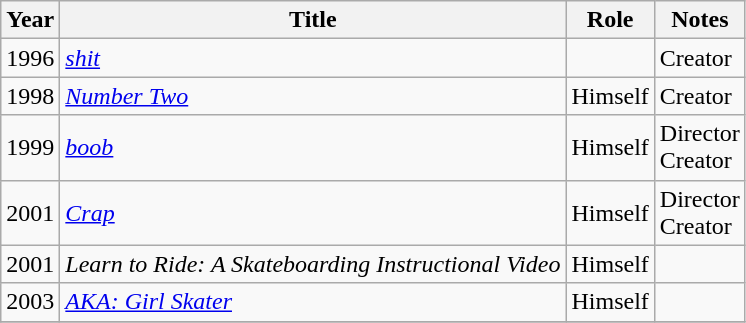<table class="wikitable sortable">
<tr>
<th>Year</th>
<th>Title</th>
<th>Role</th>
<th class="unsortable">Notes</th>
</tr>
<tr>
<td>1996</td>
<td><em><a href='#'>shit</a></em></td>
<td></td>
<td>Creator</td>
</tr>
<tr>
<td>1998</td>
<td><em><a href='#'>Number Two</a></em></td>
<td>Himself</td>
<td>Creator</td>
</tr>
<tr>
<td>1999</td>
<td><em><a href='#'>boob</a></em></td>
<td>Himself</td>
<td>Director<br>Creator</td>
</tr>
<tr>
<td>2001</td>
<td><em><a href='#'>Crap</a></em></td>
<td>Himself</td>
<td>Director<br>Creator</td>
</tr>
<tr>
<td>2001</td>
<td><em>Learn to Ride: A Skateboarding Instructional Video</em></td>
<td>Himself</td>
<td></td>
</tr>
<tr>
<td>2003</td>
<td><em><a href='#'>AKA: Girl Skater</a></em></td>
<td>Himself</td>
<td></td>
</tr>
<tr>
</tr>
</table>
